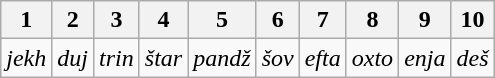<table class="wikitable">
<tr>
<th>1</th>
<th>2</th>
<th>3</th>
<th>4</th>
<th>5</th>
<th>6</th>
<th>7</th>
<th>8</th>
<th>9</th>
<th>10</th>
</tr>
<tr>
<td><em>jekh</em></td>
<td><em>duj</em></td>
<td><em>trin</em></td>
<td><em>štar</em></td>
<td><em>pandž</em></td>
<td><em>šov</em></td>
<td><em>efta</em></td>
<td><em>oxto</em></td>
<td><em>enja</em></td>
<td><em>deš</em></td>
</tr>
</table>
